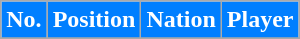<table class="wikitable sortable">
<tr>
<th style="background:#007fff; color:#fff;" scope="col">No.</th>
<th style="background:#007fff; color:#fff;" scope="col">Position</th>
<th style="background:#007fff; color:#fff;" scope="col">Nation</th>
<th style="background:#007fff; color:#fff;" scope="col">Player</th>
</tr>
<tr>
</tr>
</table>
